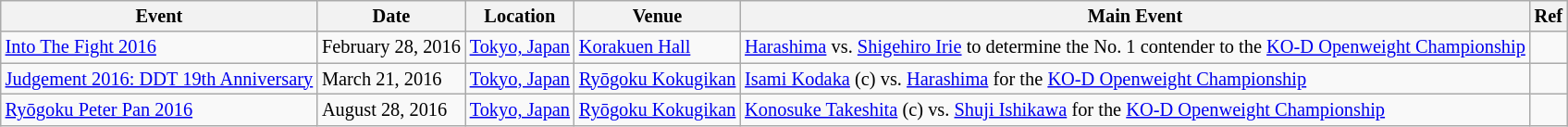<table class="wikitable" style="font-size:85%;">
<tr>
<th>Event</th>
<th>Date</th>
<th>Location</th>
<th>Venue</th>
<th>Main Event</th>
<th>Ref</th>
</tr>
<tr>
<td><a href='#'>Into The Fight 2016</a></td>
<td>February 28, 2016</td>
<td><a href='#'>Tokyo, Japan</a></td>
<td><a href='#'>Korakuen Hall</a></td>
<td><a href='#'>Harashima</a> vs. <a href='#'>Shigehiro Irie</a> to determine the No. 1 contender to the <a href='#'>KO-D Openweight Championship</a></td>
<td></td>
</tr>
<tr>
<td><a href='#'>Judgement 2016: DDT 19th Anniversary</a></td>
<td>March 21, 2016</td>
<td><a href='#'>Tokyo, Japan</a></td>
<td><a href='#'>Ryōgoku Kokugikan</a></td>
<td><a href='#'>Isami Kodaka</a> (c) vs. <a href='#'>Harashima</a> for the <a href='#'>KO-D Openweight Championship</a></td>
<td></td>
</tr>
<tr>
<td><a href='#'>Ryōgoku Peter Pan 2016</a></td>
<td>August 28, 2016</td>
<td><a href='#'>Tokyo, Japan</a></td>
<td><a href='#'>Ryōgoku Kokugikan</a></td>
<td><a href='#'>Konosuke Takeshita</a> (c) vs. <a href='#'>Shuji Ishikawa</a> for the <a href='#'>KO-D Openweight Championship</a></td>
<td></td>
</tr>
</table>
